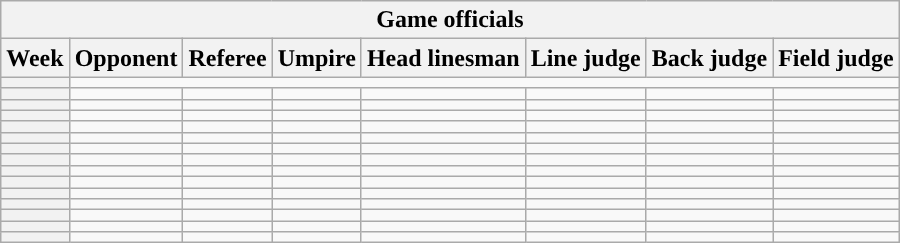<table class="wikitable">
<tr>
<th colspan="8">Game officials</th>
</tr>
<tr>
<th>Week</th>
<th>Opponent</th>
<th>Referee</th>
<th>Umpire</th>
<th>Head linesman</th>
<th>Line judge</th>
<th>Back judge</th>
<th>Field judge</th>
</tr>
<tr>
<th></th>
<td colspan=7></td>
</tr>
<tr -style="background: #ddffdd;">
<th></th>
<td></td>
<td></td>
<td></td>
<td></td>
<td></td>
<td></td>
<td></td>
</tr>
<tr -style="background: #ddffdd;">
<th></th>
<td></td>
<td></td>
<td></td>
<td></td>
<td></td>
<td></td>
<td></td>
</tr>
<tr -style="background: #ffdddd;">
<th></th>
<td></td>
<td></td>
<td></td>
<td></td>
<td></td>
<td></td>
<td></td>
</tr>
<tr -style="background: #ddffdd;">
<th></th>
<td></td>
<td></td>
<td></td>
<td></td>
<td></td>
<td></td>
<td></td>
</tr>
<tr -style="background: #ffdddd;">
<th></th>
<td></td>
<td></td>
<td></td>
<td></td>
<td></td>
<td></td>
<td></td>
</tr>
<tr -style="background: #ddffdd;">
<th></th>
<td></td>
<td></td>
<td></td>
<td></td>
<td></td>
<td></td>
<td></td>
</tr>
<tr -style="background: #ddffdd;">
<th></th>
<td></td>
<td></td>
<td></td>
<td></td>
<td></td>
<td></td>
<td></td>
</tr>
<tr -style="background: #ddffdd;">
<th></th>
<td></td>
<td></td>
<td></td>
<td></td>
<td></td>
<td></td>
<td></td>
</tr>
<tr -style="background: #ddffdd;">
<th></th>
<td></td>
<td></td>
<td></td>
<td></td>
<td></td>
<td></td>
<td></td>
</tr>
<tr -style="background: #ffdddd;">
<th></th>
<td></td>
<td></td>
<td></td>
<td></td>
<td></td>
<td></td>
<td></td>
</tr>
<tr -style="background: #ddffdd;">
<th></th>
<td></td>
<td></td>
<td></td>
<td></td>
<td></td>
<td></td>
<td></td>
</tr>
<tr -style="background: #ddffdd;">
<th></th>
<td></td>
<td></td>
<td></td>
<td></td>
<td></td>
<td></td>
<td></td>
</tr>
<tr -style="background: #ddffdd;">
<th></th>
<td></td>
<td></td>
<td></td>
<td></td>
<td></td>
<td></td>
<td></td>
</tr>
<tr -style="background: #ddffdd;">
<th></th>
<td></td>
<td></td>
<td></td>
<td></td>
<td></td>
<td></td>
<td></td>
</tr>
</table>
